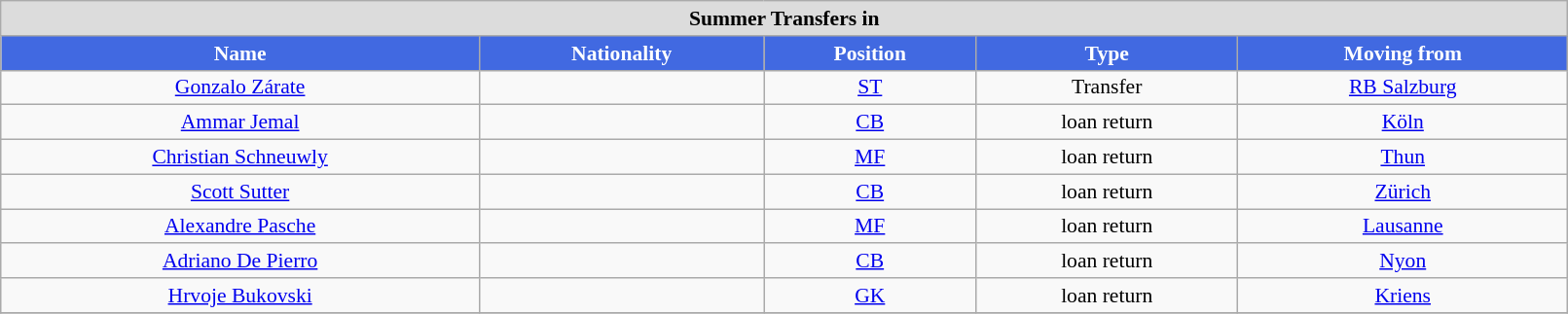<table class="wikitable"  style="text-align:center; font-size:90%; width:85%;">
<tr>
<th colspan="11"  style="background:#dcdcdc; text-align:center;">Summer Transfers in</th>
</tr>
<tr>
<th style="background:#4169E1; color:white; text-align:center;">Name</th>
<th style="background:#4169E1; color:white; text-align:center;">Nationality</th>
<th style="background:#4169E1; color:white; text-align:center;">Position</th>
<th style="background:#4169E1; color:white; text-align:center;">Type</th>
<th style="background:#4169E1; color:white; text-align:center;">Moving from</th>
</tr>
<tr>
<td><a href='#'>Gonzalo Zárate</a></td>
<td></td>
<td><a href='#'>ST</a></td>
<td>Transfer</td>
<td><a href='#'>RB Salzburg</a></td>
</tr>
<tr>
<td><a href='#'>Ammar Jemal</a></td>
<td></td>
<td><a href='#'>CB</a></td>
<td>loan return</td>
<td><a href='#'>Köln</a></td>
</tr>
<tr>
<td><a href='#'>Christian Schneuwly</a></td>
<td></td>
<td><a href='#'>MF</a></td>
<td>loan return</td>
<td><a href='#'>Thun</a></td>
</tr>
<tr>
<td><a href='#'>Scott Sutter</a></td>
<td></td>
<td><a href='#'>CB</a></td>
<td>loan return</td>
<td><a href='#'>Zürich</a></td>
</tr>
<tr>
<td><a href='#'>Alexandre Pasche</a></td>
<td></td>
<td><a href='#'>MF</a></td>
<td>loan return</td>
<td><a href='#'>Lausanne</a></td>
</tr>
<tr>
<td><a href='#'>Adriano De Pierro</a></td>
<td></td>
<td><a href='#'>CB</a></td>
<td>loan return</td>
<td><a href='#'>Nyon</a></td>
</tr>
<tr>
<td><a href='#'>Hrvoje Bukovski</a></td>
<td></td>
<td><a href='#'>GK</a></td>
<td>loan return</td>
<td><a href='#'>Kriens</a></td>
</tr>
<tr>
</tr>
</table>
